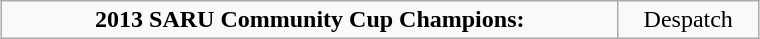<table class="wikitable" style="text-align: center; margin: 0 auto; width: 40%">
<tr>
<td><strong>2013 SARU Community Cup Champions:<br></strong></td>
<td>Despatch</td>
</tr>
</table>
